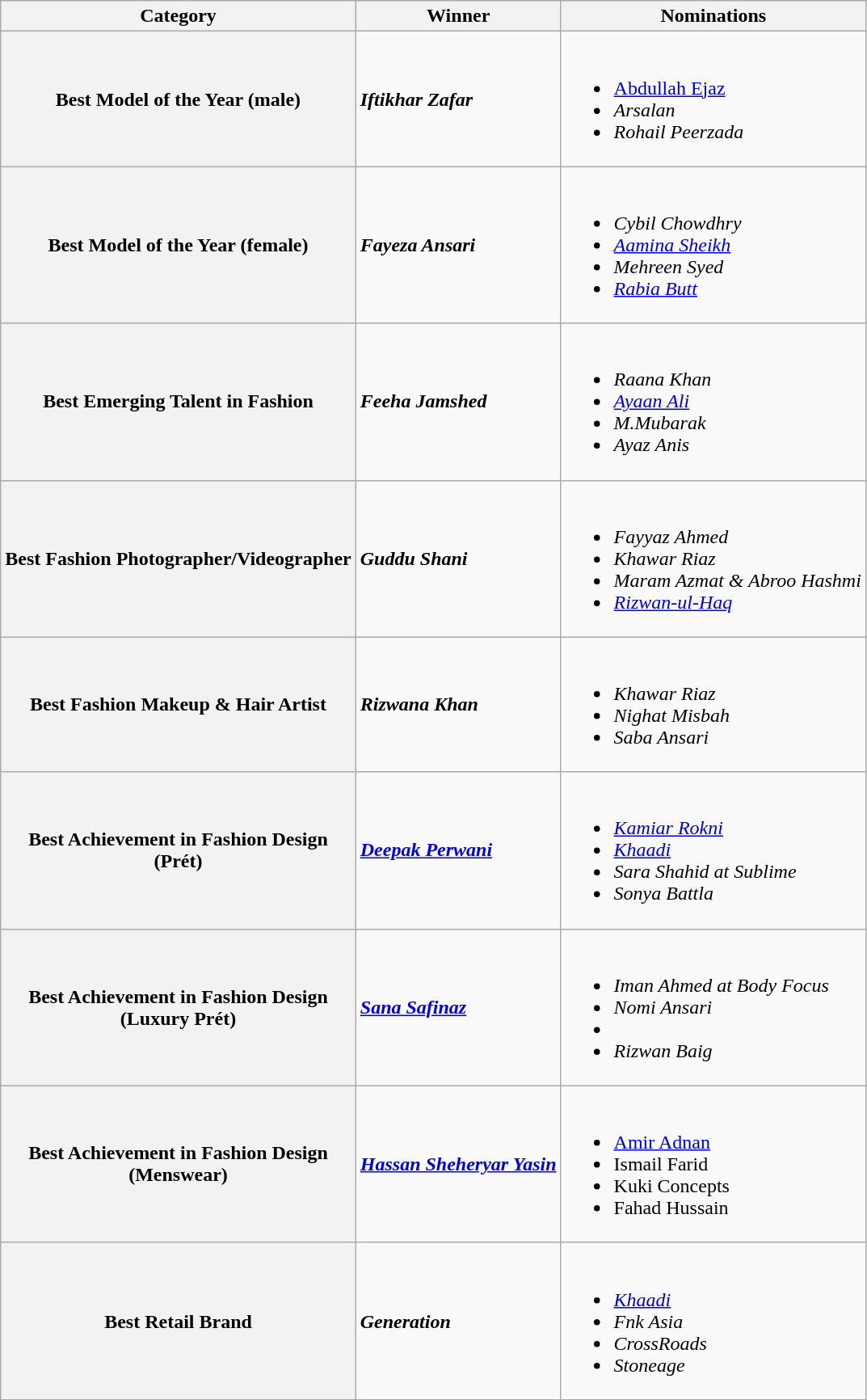<table class="wikitable sortable plainrowheaders">
<tr>
<th scope="col">Category</th>
<th scope="col">Winner</th>
<th scope="col">Nominations</th>
</tr>
<tr>
<th>Best Model of the Year (male)</th>
<td><strong><em>Iftikhar Zafar</em></strong></td>
<td><br><ul><li><a href='#'>Abdullah Ejaz</a></li><li><em>Arsalan</em></li><li><em>Rohail Peerzada</em></li></ul></td>
</tr>
<tr>
<th>Best Model of the Year (female)</th>
<td><strong><em>Fayeza Ansari</em></strong></td>
<td><br><ul><li><em>Cybil Chowdhry</em></li><li><em><a href='#'>Aamina Sheikh</a></em></li><li><em>Mehreen Syed</em></li><li><em><a href='#'>Rabia Butt</a></em></li></ul></td>
</tr>
<tr>
<th>Best Emerging Talent in Fashion</th>
<td><strong><em>Feeha Jamshed</em></strong></td>
<td><br><ul><li><em>Raana Khan</em></li><li><em><a href='#'>Ayaan Ali</a></em></li><li><em>M.Mubarak</em></li><li><em>Ayaz Anis</em></li></ul></td>
</tr>
<tr>
<th>Best Fashion Photographer/Videographer</th>
<td><strong><em>Guddu Shani</em></strong></td>
<td><br><ul><li><em>Fayyaz Ahmed</em></li><li><em>Khawar Riaz</em></li><li><em>Maram Azmat & Abroo Hashmi</em></li><li><em><a href='#'>Rizwan-ul-Haq</a></em></li></ul></td>
</tr>
<tr>
<th>Best Fashion Makeup & Hair Artist</th>
<td><strong><em>Rizwana Khan</em></strong></td>
<td><br><ul><li><em>Khawar Riaz</em></li><li><em>Nighat Misbah</em></li><li><em>Saba Ansari</em></li></ul></td>
</tr>
<tr>
<th>Best Achievement in Fashion Design<br>(Prét)</th>
<td><strong><em><a href='#'>Deepak Perwani</a></em></strong></td>
<td><br><ul><li><em><a href='#'>Kamiar Rokni</a></em></li><li><em><a href='#'>Khaadi</a></em></li><li><em>Sara Shahid at Sublime</em></li><li><em>Sonya Battla</em></li></ul></td>
</tr>
<tr>
<th>Best Achievement in Fashion Design<br>(Luxury Prét)</th>
<td><strong><em><a href='#'>Sana Safinaz</a></em></strong></td>
<td><br><ul><li><em>Iman Ahmed at Body Focus</em></li><li><em>Nomi Ansari</em></li><li><em></em></li><li><em>Rizwan Baig</em></li></ul></td>
</tr>
<tr>
<th>Best Achievement in Fashion Design<br>(Menswear)</th>
<td><strong><em><a href='#'>Hassan Sheheryar Yasin</a></em></strong></td>
<td><br><ul><li><a href='#'>Amir Adnan</a></li><li>Ismail Farid</li><li>Kuki Concepts</li><li>Fahad Hussain</li></ul></td>
</tr>
<tr>
<th>Best Retail Brand</th>
<td><strong><em>Generation</em></strong></td>
<td><br><ul><li><em><a href='#'>Khaadi</a></em></li><li><em>Fnk Asia</em></li><li><em>CrossRoads</em></li><li><em>Stoneage</em></li></ul></td>
</tr>
</table>
